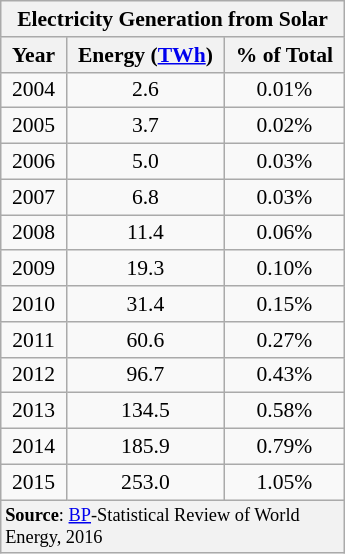<table class="wikitable floatright"  style="text-align: center; width: 230px; font-size: 0.9em;">
<tr>
<th colspan=3>Electricity Generation from Solar</th>
</tr>
<tr>
<th>Year</th>
<th>Energy (<a href='#'>TWh</a>)</th>
<th>% of Total</th>
</tr>
<tr>
<td>2004</td>
<td>2.6</td>
<td>0.01%</td>
</tr>
<tr>
<td>2005</td>
<td>3.7</td>
<td>0.02%</td>
</tr>
<tr>
<td>2006</td>
<td>5.0</td>
<td>0.03%</td>
</tr>
<tr>
<td>2007</td>
<td>6.8</td>
<td>0.03%</td>
</tr>
<tr>
<td>2008</td>
<td>11.4</td>
<td>0.06%</td>
</tr>
<tr>
<td>2009</td>
<td>19.3</td>
<td>0.10%</td>
</tr>
<tr>
<td>2010</td>
<td>31.4</td>
<td>0.15%</td>
</tr>
<tr>
<td>2011</td>
<td>60.6</td>
<td>0.27%</td>
</tr>
<tr>
<td>2012</td>
<td>96.7</td>
<td>0.43%</td>
</tr>
<tr>
<td>2013</td>
<td>134.5</td>
<td>0.58%</td>
</tr>
<tr>
<td>2014</td>
<td>185.9</td>
<td>0.79%</td>
</tr>
<tr>
<td>2015</td>
<td>253.0</td>
<td>1.05%</td>
</tr>
<tr>
<td colspan=3 style="text-align: left; font-size: 0.85em; background-color: #f2f2f2;"><strong>Source</strong>: <a href='#'>BP</a>-Statistical Review of World Energy, 2016</td>
</tr>
</table>
